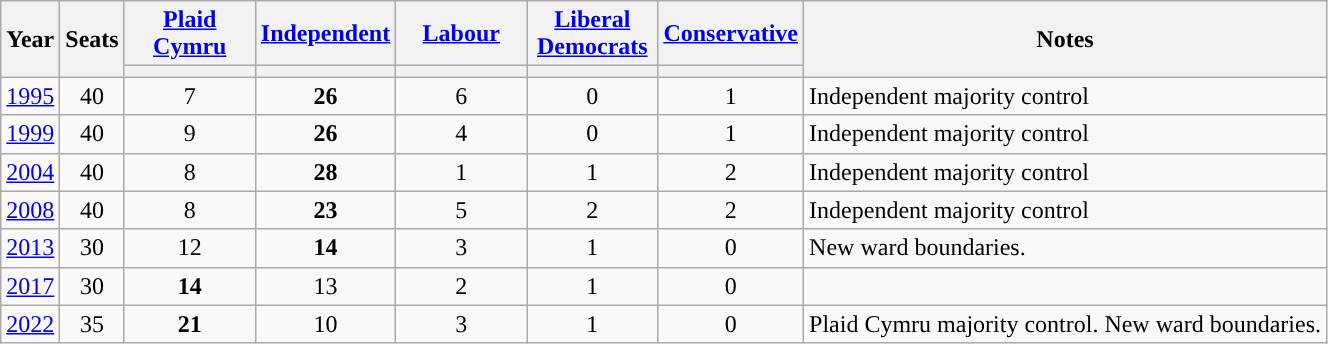<table class="wikitable" style=text-align:center>
<tr>
<th rowspan=2>Year</th>
<th rowspan=2>Seats</th>
<th width="80"><a href='#'>Plaid Cymru</a></th>
<th width="80"><a href='#'>Independent</a></th>
<th width="80"><a href='#'>Labour</a></th>
<th width="80"><a href='#'>Liberal Democrats</a></th>
<th width="80"><a href='#'>Conservative</a></th>
<th rowspan=2>Notes</th>
</tr>
<tr>
<th style="background-color: "></th>
<th style="background-color: "></th>
<th style="background-color: "></th>
<th style="background-color: "></th>
<th style="background-color: "></th>
</tr>
<tr>
<td><a href='#'>1995</a></td>
<td>40</td>
<td>7</td>
<td><strong>26</strong></td>
<td>6</td>
<td>0</td>
<td>1</td>
<td align=left>Independent majority control</td>
</tr>
<tr>
<td><a href='#'>1999</a></td>
<td>40</td>
<td>9</td>
<td><strong>26</strong></td>
<td>4</td>
<td>0</td>
<td>1</td>
<td align=left>Independent majority control</td>
</tr>
<tr>
<td><a href='#'>2004</a></td>
<td>40</td>
<td>8</td>
<td><strong>28</strong></td>
<td>1</td>
<td>1</td>
<td>2</td>
<td align=left>Independent majority control</td>
</tr>
<tr>
<td><a href='#'>2008</a></td>
<td>40</td>
<td>8</td>
<td><strong>23</strong></td>
<td>5</td>
<td>2</td>
<td>2</td>
<td align=left>Independent majority control</td>
</tr>
<tr>
<td><a href='#'>2013</a></td>
<td>30</td>
<td>12</td>
<td><strong>14</strong></td>
<td>3</td>
<td>1</td>
<td>0</td>
<td align=left>New ward boundaries.</td>
</tr>
<tr>
<td><a href='#'>2017</a></td>
<td>30</td>
<td><strong>14</strong></td>
<td>13</td>
<td>2</td>
<td>1</td>
<td>0</td>
<td align=left></td>
</tr>
<tr>
<td><a href='#'>2022</a></td>
<td>35</td>
<td><strong>21</strong></td>
<td>10</td>
<td>3</td>
<td>1</td>
<td>0</td>
<td align=left>Plaid Cymru majority control. New ward boundaries.</td>
</tr>
</table>
